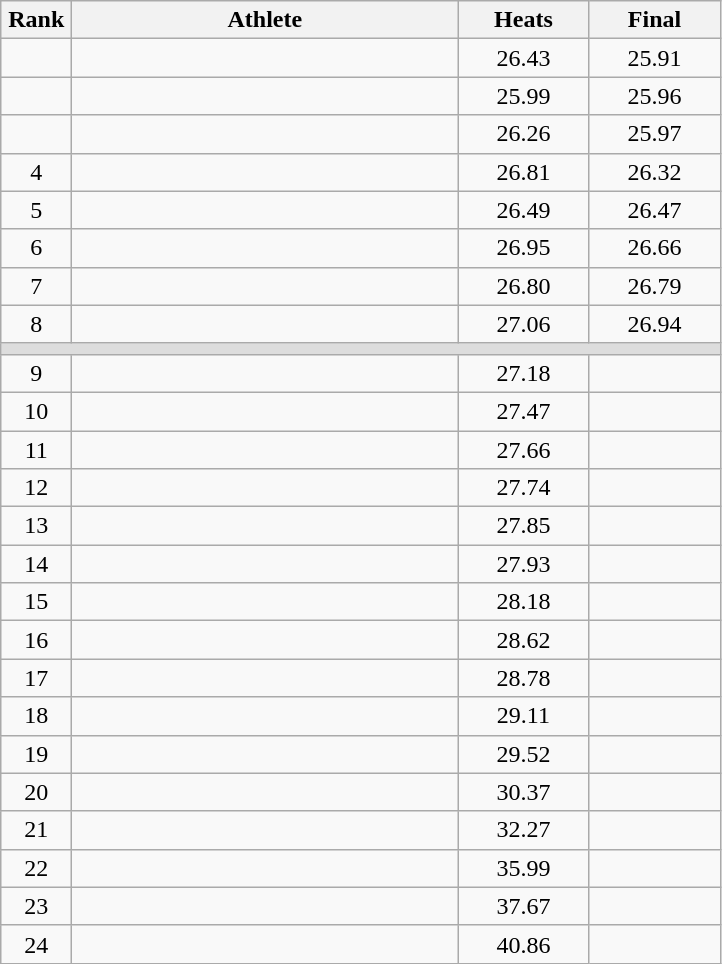<table class=wikitable style="text-align:center">
<tr>
<th width=40>Rank</th>
<th width=250>Athlete</th>
<th width=80>Heats</th>
<th width=80>Final</th>
</tr>
<tr>
<td></td>
<td align=left></td>
<td>26.43</td>
<td>25.91</td>
</tr>
<tr>
<td></td>
<td align=left></td>
<td>25.99</td>
<td>25.96</td>
</tr>
<tr>
<td></td>
<td align=left></td>
<td>26.26</td>
<td>25.97</td>
</tr>
<tr>
<td>4</td>
<td align=left></td>
<td>26.81</td>
<td>26.32</td>
</tr>
<tr>
<td>5</td>
<td align=left></td>
<td>26.49</td>
<td>26.47</td>
</tr>
<tr>
<td>6</td>
<td align=left></td>
<td>26.95</td>
<td>26.66</td>
</tr>
<tr>
<td>7</td>
<td align=left></td>
<td>26.80</td>
<td>26.79</td>
</tr>
<tr>
<td>8</td>
<td align=left></td>
<td>27.06</td>
<td>26.94</td>
</tr>
<tr bgcolor=#DDDDDD>
<td colspan=4></td>
</tr>
<tr>
<td>9</td>
<td align=left></td>
<td>27.18</td>
<td></td>
</tr>
<tr>
<td>10</td>
<td align=left></td>
<td>27.47</td>
<td></td>
</tr>
<tr>
<td>11</td>
<td align=left></td>
<td>27.66</td>
<td></td>
</tr>
<tr>
<td>12</td>
<td align=left></td>
<td>27.74</td>
<td></td>
</tr>
<tr>
<td>13</td>
<td align=left></td>
<td>27.85</td>
<td></td>
</tr>
<tr>
<td>14</td>
<td align=left></td>
<td>27.93</td>
<td></td>
</tr>
<tr>
<td>15</td>
<td align=left></td>
<td>28.18</td>
<td></td>
</tr>
<tr>
<td>16</td>
<td align=left></td>
<td>28.62</td>
<td></td>
</tr>
<tr>
<td>17</td>
<td align=left></td>
<td>28.78</td>
<td></td>
</tr>
<tr>
<td>18</td>
<td align=left></td>
<td>29.11</td>
<td></td>
</tr>
<tr>
<td>19</td>
<td align=left></td>
<td>29.52</td>
<td></td>
</tr>
<tr>
<td>20</td>
<td align=left></td>
<td>30.37</td>
<td></td>
</tr>
<tr>
<td>21</td>
<td align=left></td>
<td>32.27</td>
<td></td>
</tr>
<tr>
<td>22</td>
<td align=left></td>
<td>35.99</td>
<td></td>
</tr>
<tr>
<td>23</td>
<td align=left></td>
<td>37.67</td>
<td></td>
</tr>
<tr>
<td>24</td>
<td align=left></td>
<td>40.86</td>
<td></td>
</tr>
</table>
